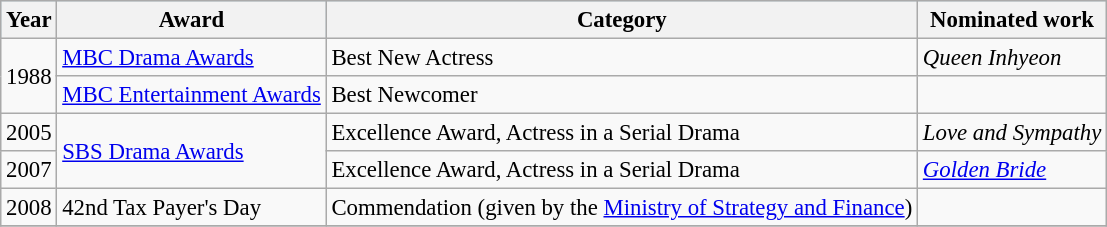<table class="wikitable" style="font-size: 95%">
<tr bgcolor="lightblue">
<th>Year</th>
<th>Award</th>
<th>Category</th>
<th>Nominated work</th>
</tr>
<tr>
<td rowspan=2>1988</td>
<td><a href='#'>MBC Drama Awards</a></td>
<td>Best New Actress</td>
<td><em>Queen Inhyeon</em></td>
</tr>
<tr>
<td><a href='#'>MBC Entertainment Awards</a></td>
<td>Best Newcomer</td>
<td></td>
</tr>
<tr>
<td>2005</td>
<td rowspan=2><a href='#'>SBS Drama Awards</a></td>
<td>Excellence Award, Actress in a Serial Drama</td>
<td><em>Love and Sympathy</em></td>
</tr>
<tr>
<td>2007</td>
<td>Excellence Award, Actress in a Serial Drama</td>
<td><em><a href='#'>Golden Bride</a></em></td>
</tr>
<tr>
<td>2008</td>
<td>42nd Tax Payer's Day</td>
<td>Commendation (given by the <a href='#'>Ministry of Strategy and Finance</a>)</td>
<td></td>
</tr>
<tr>
</tr>
</table>
